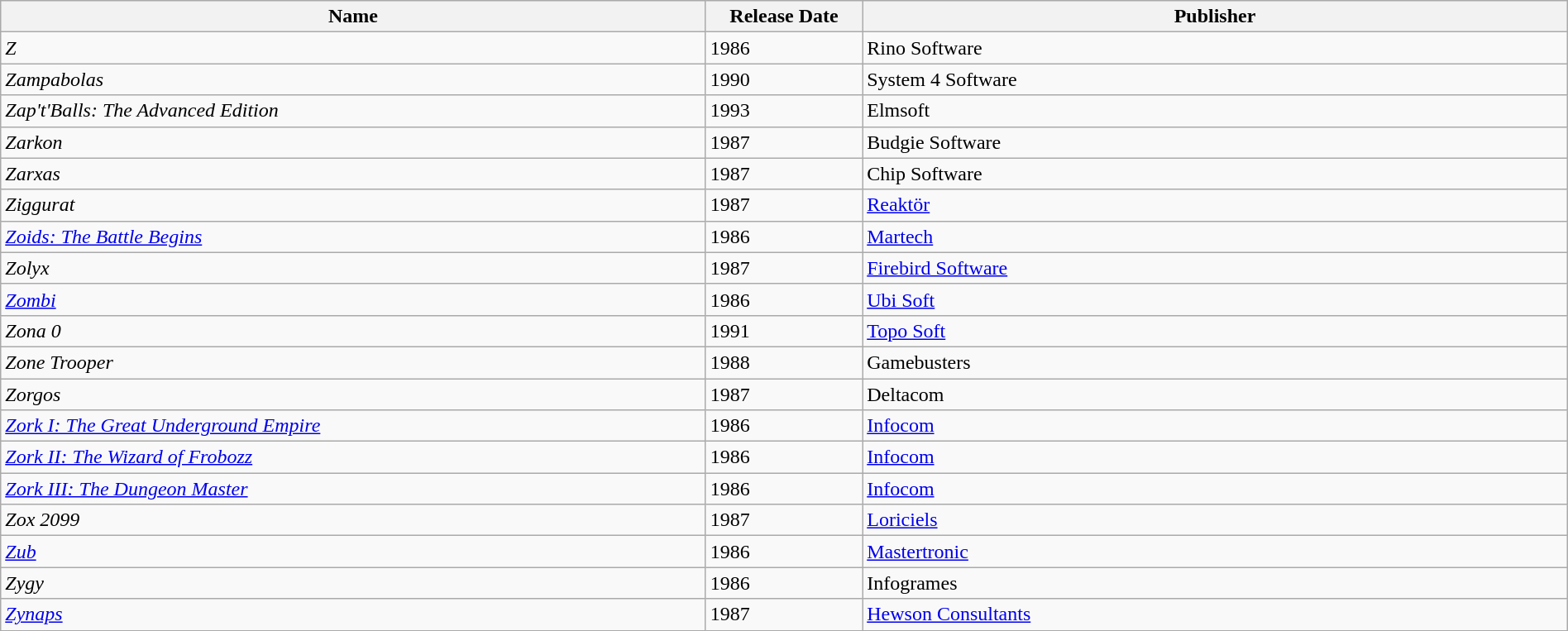<table class="wikitable sortable" style="width:100%;">
<tr>
<th style="width:45%;">Name</th>
<th style="width:10%;">Release Date</th>
<th style="width:45%;">Publisher</th>
</tr>
<tr>
<td><em>Z</em></td>
<td>1986</td>
<td>Rino Software</td>
</tr>
<tr>
<td><em>Zampabolas</em></td>
<td>1990</td>
<td>System 4 Software</td>
</tr>
<tr>
<td><em>Zap't'Balls: The Advanced Edition</em></td>
<td>1993</td>
<td>Elmsoft</td>
</tr>
<tr>
<td><em>Zarkon</em></td>
<td>1987</td>
<td>Budgie Software</td>
</tr>
<tr>
<td><em>Zarxas</em></td>
<td>1987</td>
<td>Chip Software</td>
</tr>
<tr>
<td><em>Ziggurat</em></td>
<td>1987</td>
<td><a href='#'>Reaktör</a></td>
</tr>
<tr>
<td><em><a href='#'>Zoids: The Battle Begins</a></em></td>
<td>1986</td>
<td><a href='#'>Martech</a></td>
</tr>
<tr>
<td><em>Zolyx</em></td>
<td>1987</td>
<td><a href='#'>Firebird Software</a></td>
</tr>
<tr>
<td><em><a href='#'>Zombi</a></em></td>
<td>1986</td>
<td><a href='#'>Ubi Soft</a></td>
</tr>
<tr>
<td><em>Zona 0</em></td>
<td>1991</td>
<td><a href='#'>Topo Soft</a></td>
</tr>
<tr>
<td><em>Zone Trooper</em></td>
<td>1988</td>
<td>Gamebusters</td>
</tr>
<tr>
<td><em>Zorgos</em></td>
<td>1987</td>
<td>Deltacom</td>
</tr>
<tr>
<td><em><a href='#'>Zork I: The Great Underground Empire</a></em></td>
<td>1986</td>
<td><a href='#'>Infocom</a></td>
</tr>
<tr>
<td><em><a href='#'>Zork II: The Wizard of Frobozz</a></em></td>
<td>1986</td>
<td><a href='#'>Infocom</a></td>
</tr>
<tr>
<td><em><a href='#'>Zork III: The Dungeon Master</a></em></td>
<td>1986</td>
<td><a href='#'>Infocom</a></td>
</tr>
<tr>
<td><em>Zox 2099</em></td>
<td>1987</td>
<td><a href='#'>Loriciels</a></td>
</tr>
<tr>
<td><em><a href='#'>Zub</a></em></td>
<td>1986</td>
<td><a href='#'>Mastertronic</a></td>
</tr>
<tr>
<td><em>Zygy</em></td>
<td>1986</td>
<td>Infogrames</td>
</tr>
<tr>
<td><em><a href='#'>Zynaps</a></em></td>
<td>1987</td>
<td><a href='#'>Hewson Consultants</a></td>
</tr>
</table>
